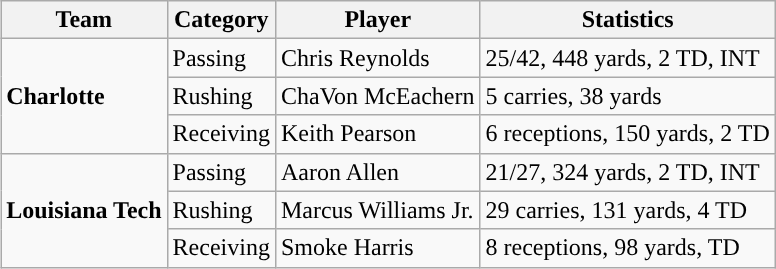<table class="wikitable" style="float: right;">
<tr>
<th>Team</th>
<th>Category</th>
<th>Player</th>
<th>Statistics</th>
</tr>
<tr>
<td rowspan=3><strong>Charlotte</strong></td>
<td>Passing</td>
<td>Chris Reynolds</td>
<td>25/42, 448 yards, 2 TD, INT</td>
</tr>
<tr>
<td>Rushing</td>
<td>ChaVon McEachern</td>
<td>5 carries, 38 yards</td>
</tr>
<tr>
<td>Receiving</td>
<td>Keith Pearson</td>
<td>6 receptions, 150 yards, 2 TD</td>
</tr>
<tr>
<td rowspan=3><strong>Louisiana Tech</strong></td>
<td>Passing</td>
<td>Aaron Allen</td>
<td>21/27, 324 yards, 2 TD, INT</td>
</tr>
<tr>
<td>Rushing</td>
<td>Marcus Williams Jr.</td>
<td>29 carries, 131 yards, 4 TD</td>
</tr>
<tr>
<td>Receiving</td>
<td>Smoke Harris</td>
<td>8 receptions, 98 yards, TD</td>
</tr>
</table>
